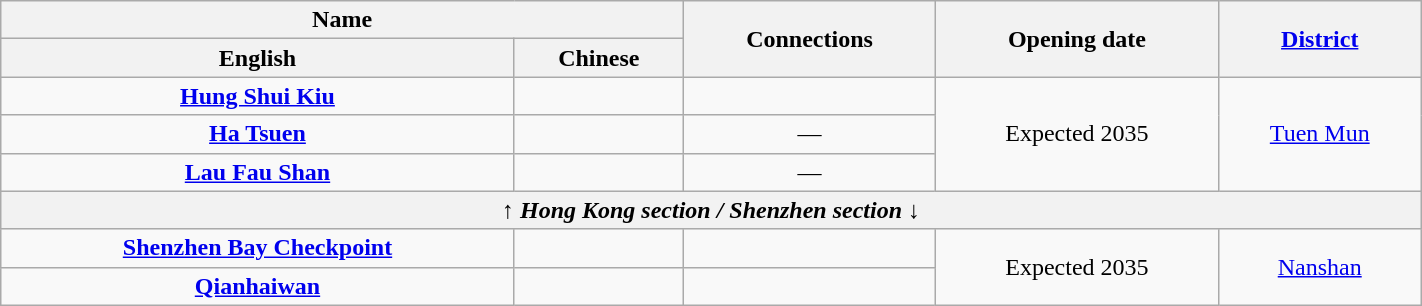<table class="wikitable" style="width: 75%; margin: 0.5em auto; text-align: center">
<tr>
<th colspan="2">Name</th>
<th rowspan="2">Connections</th>
<th rowspan="2">Opening date</th>
<th rowspan="2"><a href='#'>District</a></th>
</tr>
<tr>
<th>English</th>
<th>Chinese</th>
</tr>
<tr>
<td><a href='#'><strong>Hung Shui Kiu</strong></a></td>
<td></td>
<td></td>
<td rowspan="3">Expected 2035</td>
<td rowspan="3"><a href='#'>Tuen Mun</a></td>
</tr>
<tr>
<td><a href='#'><strong>Ha Tsuen</strong></a></td>
<td></td>
<td>—</td>
</tr>
<tr>
<td><a href='#'><strong>Lau Fau Shan</strong></a></td>
<td></td>
<td>—</td>
</tr>
<tr>
<th colspan="5"><em>↑ Hong Kong section / Shenzhen section ↓</em></th>
</tr>
<tr>
<td><a href='#'><strong>Shenzhen Bay Checkpoint</strong></a></td>
<td></td>
<td></td>
<td rowspan="2">Expected 2035</td>
<td rowspan="2"><a href='#'>Nanshan</a></td>
</tr>
<tr>
<td><a href='#'><strong>Qianhaiwan</strong></a></td>
<td></td>
<td>  </td>
</tr>
</table>
